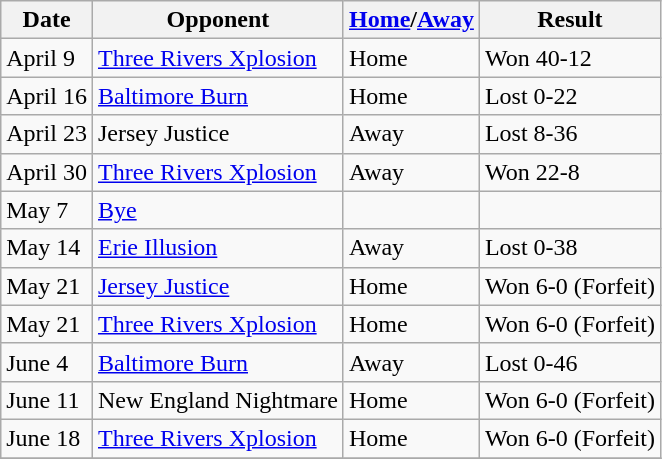<table class="wikitable">
<tr>
<th>Date</th>
<th>Opponent</th>
<th><a href='#'>Home</a>/<a href='#'>Away</a></th>
<th>Result</th>
</tr>
<tr>
<td>April 9</td>
<td><a href='#'>Three Rivers Xplosion</a></td>
<td>Home</td>
<td>Won 40-12</td>
</tr>
<tr>
<td>April 16</td>
<td><a href='#'>Baltimore Burn</a></td>
<td>Home</td>
<td>Lost 0-22</td>
</tr>
<tr>
<td>April 23</td>
<td>Jersey Justice</td>
<td>Away</td>
<td>Lost 8-36</td>
</tr>
<tr>
<td>April 30</td>
<td><a href='#'>Three Rivers Xplosion</a></td>
<td>Away</td>
<td>Won 22-8</td>
</tr>
<tr>
<td>May 7</td>
<td><a href='#'>Bye</a></td>
<td></td>
</tr>
<tr>
<td>May 14</td>
<td><a href='#'>Erie Illusion</a></td>
<td>Away</td>
<td>Lost 0-38</td>
</tr>
<tr>
<td>May 21</td>
<td><a href='#'>Jersey Justice</a></td>
<td>Home</td>
<td>Won 6-0 (Forfeit)</td>
</tr>
<tr>
<td>May 21</td>
<td><a href='#'>Three Rivers Xplosion</a></td>
<td>Home</td>
<td>Won 6-0 (Forfeit)</td>
</tr>
<tr>
<td>June 4</td>
<td><a href='#'>Baltimore Burn</a></td>
<td>Away</td>
<td>Lost 0-46</td>
</tr>
<tr>
<td>June 11</td>
<td>New England Nightmare</td>
<td>Home</td>
<td>Won 6-0 (Forfeit)</td>
</tr>
<tr>
<td>June 18</td>
<td><a href='#'>Three Rivers Xplosion</a></td>
<td>Home</td>
<td>Won 6-0 (Forfeit)</td>
</tr>
<tr>
</tr>
</table>
